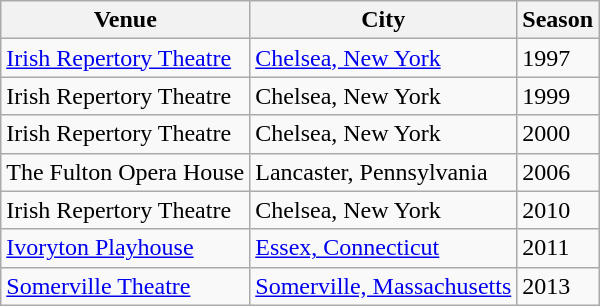<table class="wikitable sortable">
<tr>
<th>Venue</th>
<th>City</th>
<th>Season</th>
</tr>
<tr>
<td><a href='#'>Irish Repertory Theatre</a></td>
<td><a href='#'>Chelsea, New York</a></td>
<td>1997</td>
</tr>
<tr>
<td>Irish Repertory Theatre</td>
<td>Chelsea, New York</td>
<td>1999</td>
</tr>
<tr>
<td>Irish Repertory Theatre</td>
<td>Chelsea, New York</td>
<td>2000</td>
</tr>
<tr>
<td>The Fulton Opera House</td>
<td>Lancaster, Pennsylvania</td>
<td>2006</td>
</tr>
<tr>
<td>Irish Repertory Theatre</td>
<td>Chelsea, New York</td>
<td>2010</td>
</tr>
<tr>
<td><a href='#'>Ivoryton Playhouse</a></td>
<td><a href='#'>Essex, Connecticut</a></td>
<td>2011</td>
</tr>
<tr>
<td><a href='#'>Somerville Theatre</a></td>
<td><a href='#'>Somerville, Massachusetts</a></td>
<td>2013</td>
</tr>
</table>
